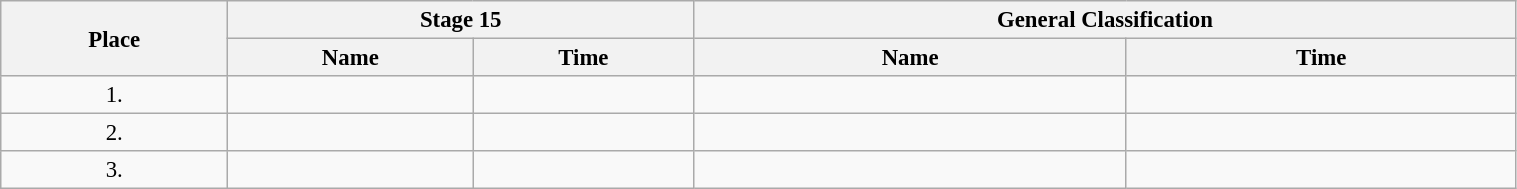<table class="wikitable"  style="font-size:95%; width:80%;">
<tr>
<th rowspan="2">Place</th>
<th colspan="2">Stage 15</th>
<th colspan="2">General Classification</th>
</tr>
<tr>
<th>Name</th>
<th>Time</th>
<th>Name</th>
<th>Time</th>
</tr>
<tr>
<td style="text-align:center;">1.</td>
<td></td>
<td></td>
<td></td>
<td></td>
</tr>
<tr>
<td style="text-align:center;">2.</td>
<td></td>
<td></td>
<td></td>
<td></td>
</tr>
<tr>
<td style="text-align:center;">3.</td>
<td></td>
<td></td>
<td></td>
<td></td>
</tr>
</table>
